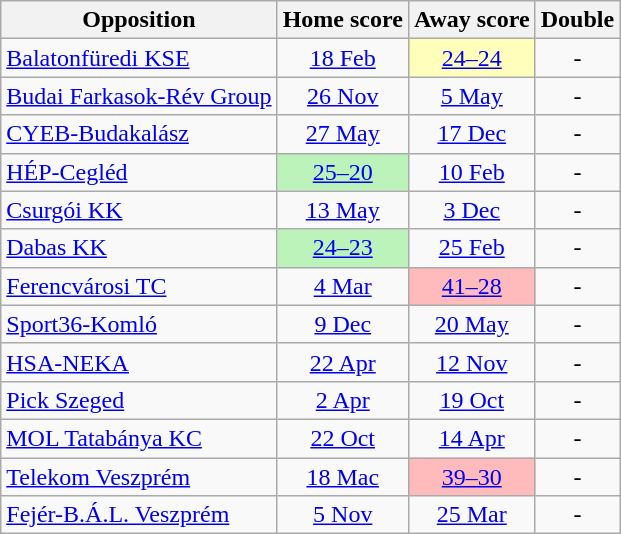<table class="wikitable" style="text-align: center;">
<tr>
<th>Opposition</th>
<th>Home score</th>
<th>Away score</th>
<th>Double</th>
</tr>
<tr>
<td align="left"><a href='#'>Balatonfüredi KSE</a></td>
<td><a href='#'>18 Feb</a></td>
<td bgcolor=#FFFFBB><a href='#'>24–24</a></td>
<td><em> -</em></td>
</tr>
<tr>
<td align="left"><a href='#'>Budai Farkasok-Rév Group</a></td>
<td><a href='#'>26 Nov</a></td>
<td><a href='#'>5 May</a></td>
<td><em> -</em></td>
</tr>
<tr>
<td align="left"><a href='#'>CYEB-Budakalász</a></td>
<td><a href='#'>27 May</a></td>
<td><a href='#'>17 Dec</a></td>
<td><em> -</em></td>
</tr>
<tr>
<td align="left"><a href='#'>HÉP-Cegléd</a></td>
<td bgcolor=#BBF3BB><a href='#'>25–20</a></td>
<td><a href='#'>10 Feb</a></td>
<td><em> -</em></td>
</tr>
<tr>
<td align="left"><a href='#'>Csurgói KK</a></td>
<td><a href='#'>13 May</a></td>
<td><a href='#'>3 Dec</a></td>
<td><em> -</em></td>
</tr>
<tr>
<td align="left"><a href='#'>Dabas KK</a></td>
<td bgcolor=#BBF3BB><a href='#'>24–23</a></td>
<td><a href='#'>25 Feb</a></td>
<td><em> -</em></td>
</tr>
<tr>
<td align="left"><a href='#'>Ferencvárosi TC</a></td>
<td><a href='#'>4 Mar</a></td>
<td bgcolor=#FFBBBB><a href='#'>41–28</a></td>
<td><em> -</em></td>
</tr>
<tr>
<td align="left"><a href='#'>Sport36-Komló</a></td>
<td><a href='#'>9 Dec</a></td>
<td><a href='#'>20 May</a></td>
<td><em> -</em></td>
</tr>
<tr>
<td align="left"><a href='#'>HSA-NEKA</a></td>
<td><a href='#'>22 Apr</a></td>
<td><a href='#'>12 Nov</a></td>
<td><em> -</em></td>
</tr>
<tr>
<td align="left"><a href='#'>Pick Szeged</a></td>
<td><a href='#'>2 Apr</a></td>
<td><a href='#'>19 Oct</a></td>
<td><em> -</em></td>
</tr>
<tr>
<td align="left"><a href='#'>MOL Tatabánya KC</a></td>
<td><a href='#'>22 Oct</a></td>
<td><a href='#'>14 Apr</a></td>
<td><em> -</em></td>
</tr>
<tr>
<td align="left"><a href='#'>Telekom Veszprém</a></td>
<td><a href='#'>18 Mac</a></td>
<td bgcolor=#FFBBBB><a href='#'>39–30</a></td>
<td><em> -</em></td>
</tr>
<tr>
<td align="left"><a href='#'>Fejér-B.Á.L. Veszprém</a></td>
<td><a href='#'>5 Nov</a></td>
<td><a href='#'>25 Mar</a></td>
<td><em> -</em></td>
</tr>
</table>
